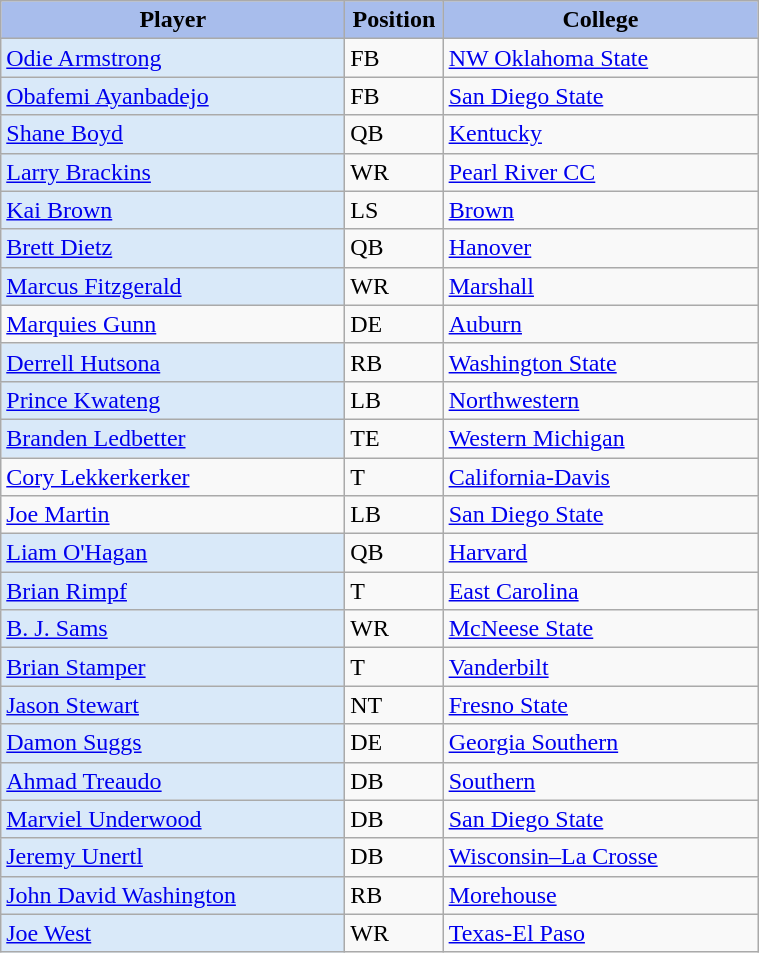<table class="wikitable sortable" style="width: 40%">
<tr>
<th style="background:#A8BDEC;">Player</th>
<th width=13% style="background:#A8BDEC;">Position</th>
<th style="background:#A8BDEC;">College</th>
</tr>
<tr>
<td bgcolor="d9e9f9"><a href='#'>Odie Armstrong</a></td>
<td>FB</td>
<td><a href='#'>NW Oklahoma State</a></td>
</tr>
<tr>
<td bgcolor="d9e9f9"><a href='#'>Obafemi Ayanbadejo</a></td>
<td>FB</td>
<td><a href='#'>San Diego State</a></td>
</tr>
<tr>
<td bgcolor="d9e9f9"><a href='#'>Shane Boyd</a></td>
<td>QB</td>
<td><a href='#'>Kentucky</a></td>
</tr>
<tr>
<td bgcolor="d9e9f9"><a href='#'>Larry Brackins</a></td>
<td>WR</td>
<td><a href='#'>Pearl River CC</a></td>
</tr>
<tr>
<td bgcolor="d9e9f9"><a href='#'>Kai Brown</a></td>
<td>LS</td>
<td><a href='#'>Brown</a></td>
</tr>
<tr>
<td bgcolor="d9e9f9"><a href='#'>Brett Dietz</a></td>
<td>QB</td>
<td><a href='#'>Hanover</a></td>
</tr>
<tr>
<td bgcolor="d9e9f9"><a href='#'>Marcus Fitzgerald</a></td>
<td>WR</td>
<td><a href='#'>Marshall</a></td>
</tr>
<tr>
<td><a href='#'>Marquies Gunn</a></td>
<td>DE</td>
<td><a href='#'>Auburn</a></td>
</tr>
<tr>
<td bgcolor="d9e9f9"><a href='#'>Derrell Hutsona</a></td>
<td>RB</td>
<td><a href='#'>Washington State</a></td>
</tr>
<tr>
<td bgcolor="d9e9f9"><a href='#'>Prince Kwateng</a></td>
<td>LB</td>
<td><a href='#'>Northwestern</a></td>
</tr>
<tr>
<td bgcolor="d9e9f9"><a href='#'>Branden Ledbetter</a></td>
<td>TE</td>
<td><a href='#'>Western Michigan</a></td>
</tr>
<tr>
<td><a href='#'>Cory Lekkerkerker</a></td>
<td>T</td>
<td><a href='#'>California-Davis</a></td>
</tr>
<tr>
<td><a href='#'>Joe Martin</a></td>
<td>LB</td>
<td><a href='#'>San Diego State</a></td>
</tr>
<tr>
<td bgcolor="d9e9f9"><a href='#'>Liam O'Hagan</a></td>
<td>QB</td>
<td><a href='#'>Harvard</a></td>
</tr>
<tr>
<td bgcolor="d9e9f9"><a href='#'>Brian Rimpf</a></td>
<td>T</td>
<td><a href='#'>East Carolina</a></td>
</tr>
<tr>
<td bgcolor="d9e9f9"><a href='#'>B. J. Sams</a></td>
<td>WR</td>
<td><a href='#'>McNeese State</a></td>
</tr>
<tr>
<td bgcolor="d9e9f9"><a href='#'>Brian Stamper</a></td>
<td>T</td>
<td><a href='#'>Vanderbilt</a></td>
</tr>
<tr>
<td bgcolor="d9e9f9"><a href='#'>Jason Stewart</a></td>
<td>NT</td>
<td><a href='#'>Fresno State</a></td>
</tr>
<tr>
<td bgcolor="d9e9f9"><a href='#'>Damon Suggs</a></td>
<td>DE</td>
<td><a href='#'>Georgia Southern</a></td>
</tr>
<tr>
<td bgcolor="d9e9f9"><a href='#'>Ahmad Treaudo</a></td>
<td>DB</td>
<td><a href='#'>Southern</a></td>
</tr>
<tr>
<td bgcolor="d9e9f9"><a href='#'>Marviel Underwood</a></td>
<td>DB</td>
<td><a href='#'>San Diego State</a></td>
</tr>
<tr>
<td bgcolor="d9e9f9"><a href='#'>Jeremy Unertl</a></td>
<td>DB</td>
<td><a href='#'>Wisconsin–La Crosse</a></td>
</tr>
<tr>
<td bgcolor="d9e9f9"><a href='#'>John David Washington</a></td>
<td>RB</td>
<td><a href='#'>Morehouse</a></td>
</tr>
<tr>
<td bgcolor="d9e9f9"><a href='#'>Joe West</a></td>
<td>WR</td>
<td><a href='#'>Texas-El Paso</a></td>
</tr>
</table>
